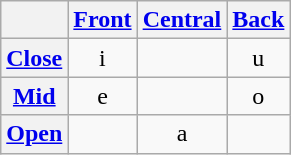<table class="wikitable" style="text-align:center">
<tr>
<th></th>
<th><a href='#'>Front</a></th>
<th><a href='#'>Central</a></th>
<th><a href='#'>Back</a></th>
</tr>
<tr align="center">
<th><a href='#'>Close</a></th>
<td>i</td>
<td></td>
<td>u</td>
</tr>
<tr align="center">
<th><a href='#'>Mid</a></th>
<td>e</td>
<td></td>
<td>o</td>
</tr>
<tr align="center">
<th><a href='#'>Open</a></th>
<td></td>
<td>a</td>
<td></td>
</tr>
</table>
